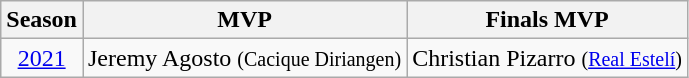<table class="wikitable">
<tr>
<th>Season</th>
<th>MVP</th>
<th>Finals MVP</th>
</tr>
<tr>
<td align=center><a href='#'>2021</a></td>
<td> Jeremy Agosto <small>(Cacique Diriangen)</small></td>
<td> Christian Pizarro <small>(<a href='#'>Real Estelí</a>)</small></td>
</tr>
</table>
